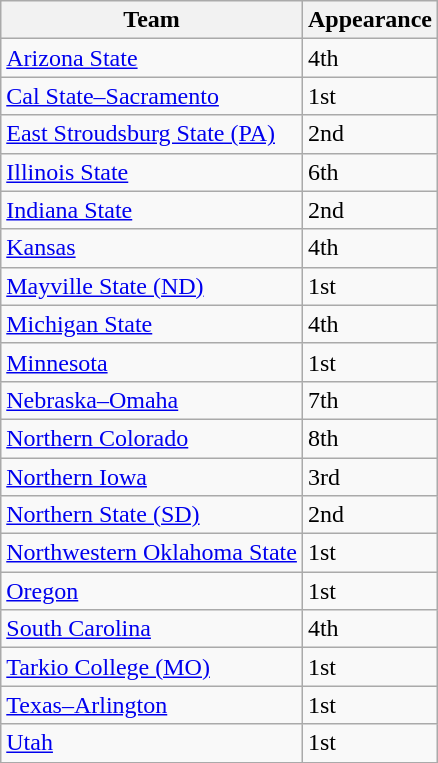<table class="wikitable sortable">
<tr>
<th>Team</th>
<th>Appearance</th>
</tr>
<tr>
<td><a href='#'>Arizona State</a></td>
<td>4th</td>
</tr>
<tr>
<td><a href='#'>Cal State–Sacramento</a></td>
<td>1st</td>
</tr>
<tr>
<td><a href='#'>East Stroudsburg State (PA)</a></td>
<td>2nd</td>
</tr>
<tr>
<td><a href='#'>Illinois State</a></td>
<td>6th</td>
</tr>
<tr>
<td><a href='#'>Indiana State</a></td>
<td>2nd</td>
</tr>
<tr>
<td><a href='#'>Kansas</a></td>
<td>4th</td>
</tr>
<tr>
<td><a href='#'>Mayville State (ND)</a></td>
<td>1st</td>
</tr>
<tr>
<td><a href='#'>Michigan State</a></td>
<td>4th</td>
</tr>
<tr>
<td><a href='#'>Minnesota</a></td>
<td>1st</td>
</tr>
<tr>
<td><a href='#'>Nebraska–Omaha</a></td>
<td>7th</td>
</tr>
<tr>
<td><a href='#'>Northern Colorado</a></td>
<td>8th</td>
</tr>
<tr>
<td><a href='#'>Northern Iowa</a></td>
<td>3rd</td>
</tr>
<tr>
<td><a href='#'>Northern State (SD)</a></td>
<td>2nd</td>
</tr>
<tr>
<td><a href='#'>Northwestern Oklahoma State</a></td>
<td>1st</td>
</tr>
<tr>
<td><a href='#'>Oregon</a></td>
<td>1st</td>
</tr>
<tr>
<td><a href='#'>South Carolina</a></td>
<td>4th</td>
</tr>
<tr>
<td><a href='#'>Tarkio College (MO)</a></td>
<td>1st</td>
</tr>
<tr>
<td><a href='#'>Texas–Arlington</a></td>
<td>1st</td>
</tr>
<tr>
<td><a href='#'>Utah</a></td>
<td>1st</td>
</tr>
</table>
